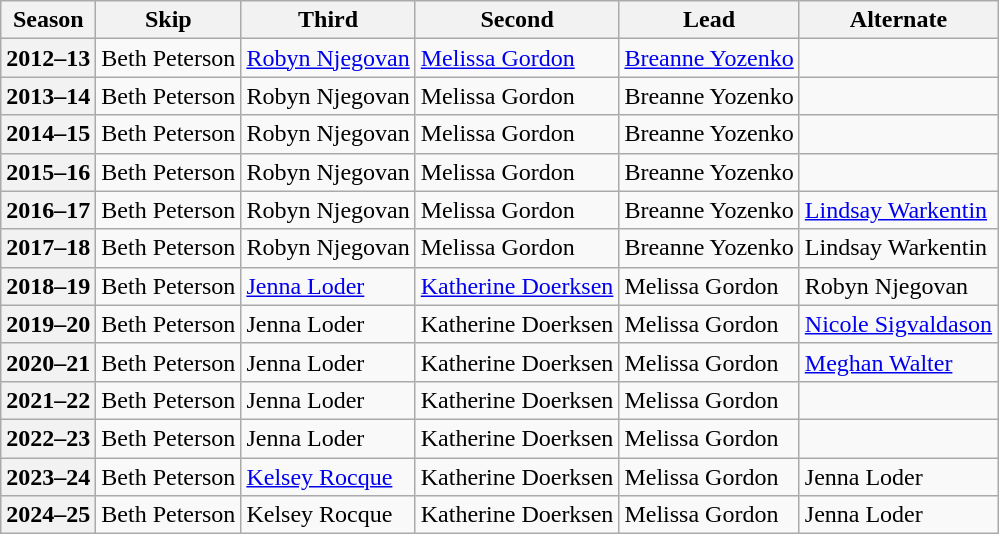<table class="wikitable">
<tr>
<th scope="col">Season</th>
<th scope="col">Skip</th>
<th scope="col">Third</th>
<th scope="col">Second</th>
<th scope="col">Lead</th>
<th scope="col">Alternate</th>
</tr>
<tr>
<th scope="row">2012–13</th>
<td>Beth Peterson</td>
<td><a href='#'>Robyn Njegovan</a></td>
<td><a href='#'>Melissa Gordon</a></td>
<td><a href='#'>Breanne Yozenko</a></td>
<td></td>
</tr>
<tr>
<th scope="row">2013–14</th>
<td>Beth Peterson</td>
<td>Robyn Njegovan</td>
<td>Melissa Gordon</td>
<td>Breanne Yozenko</td>
<td></td>
</tr>
<tr>
<th scope="row">2014–15</th>
<td>Beth Peterson</td>
<td>Robyn Njegovan</td>
<td>Melissa Gordon</td>
<td>Breanne Yozenko</td>
<td></td>
</tr>
<tr>
<th scope="row">2015–16</th>
<td>Beth Peterson</td>
<td>Robyn Njegovan</td>
<td>Melissa Gordon</td>
<td>Breanne Yozenko</td>
<td></td>
</tr>
<tr>
<th scope="row">2016–17</th>
<td>Beth Peterson</td>
<td>Robyn Njegovan</td>
<td>Melissa Gordon</td>
<td>Breanne Yozenko</td>
<td><a href='#'>Lindsay Warkentin</a></td>
</tr>
<tr>
<th scope="row">2017–18</th>
<td>Beth Peterson</td>
<td>Robyn Njegovan</td>
<td>Melissa Gordon</td>
<td>Breanne Yozenko</td>
<td>Lindsay Warkentin</td>
</tr>
<tr>
<th scope="row">2018–19</th>
<td>Beth Peterson</td>
<td><a href='#'>Jenna Loder</a></td>
<td><a href='#'>Katherine Doerksen</a></td>
<td>Melissa Gordon</td>
<td>Robyn Njegovan</td>
</tr>
<tr>
<th scope="row">2019–20</th>
<td>Beth Peterson</td>
<td>Jenna Loder</td>
<td>Katherine Doerksen</td>
<td>Melissa Gordon</td>
<td><a href='#'>Nicole Sigvaldason</a></td>
</tr>
<tr>
<th scope="row">2020–21</th>
<td>Beth Peterson</td>
<td>Jenna Loder</td>
<td>Katherine Doerksen</td>
<td>Melissa Gordon</td>
<td><a href='#'>Meghan Walter</a></td>
</tr>
<tr>
<th scope="row">2021–22</th>
<td>Beth Peterson</td>
<td>Jenna Loder</td>
<td>Katherine Doerksen</td>
<td>Melissa Gordon</td>
<td></td>
</tr>
<tr>
<th scope="row">2022–23</th>
<td>Beth Peterson</td>
<td>Jenna Loder</td>
<td>Katherine Doerksen</td>
<td>Melissa Gordon</td>
<td></td>
</tr>
<tr>
<th scope="row">2023–24</th>
<td>Beth Peterson</td>
<td><a href='#'>Kelsey Rocque</a></td>
<td>Katherine Doerksen</td>
<td>Melissa Gordon</td>
<td>Jenna Loder</td>
</tr>
<tr>
<th scope="row">2024–25</th>
<td>Beth Peterson</td>
<td>Kelsey Rocque</td>
<td>Katherine Doerksen</td>
<td>Melissa Gordon</td>
<td>Jenna Loder</td>
</tr>
</table>
